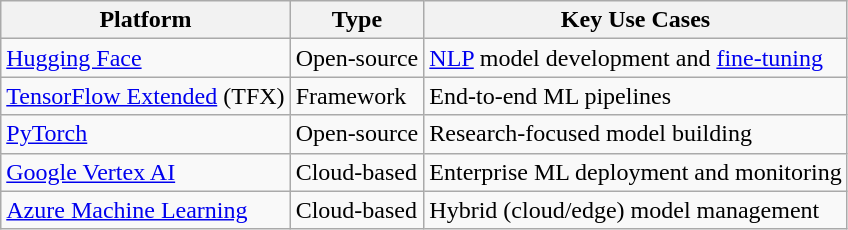<table class="wikitable">
<tr>
<th>Platform</th>
<th>Type</th>
<th>Key Use Cases</th>
</tr>
<tr>
<td><a href='#'>Hugging Face</a></td>
<td>Open-source</td>
<td><a href='#'>NLP</a> model development and <a href='#'>fine-tuning</a></td>
</tr>
<tr>
<td><a href='#'>TensorFlow Extended</a> (TFX)</td>
<td>Framework</td>
<td>End-to-end ML pipelines</td>
</tr>
<tr>
<td><a href='#'>PyTorch</a></td>
<td>Open-source</td>
<td>Research-focused model building</td>
</tr>
<tr>
<td><a href='#'>Google Vertex AI</a></td>
<td>Cloud-based</td>
<td>Enterprise ML deployment and monitoring</td>
</tr>
<tr>
<td><a href='#'>Azure Machine Learning</a></td>
<td>Cloud-based</td>
<td>Hybrid (cloud/edge) model management</td>
</tr>
</table>
